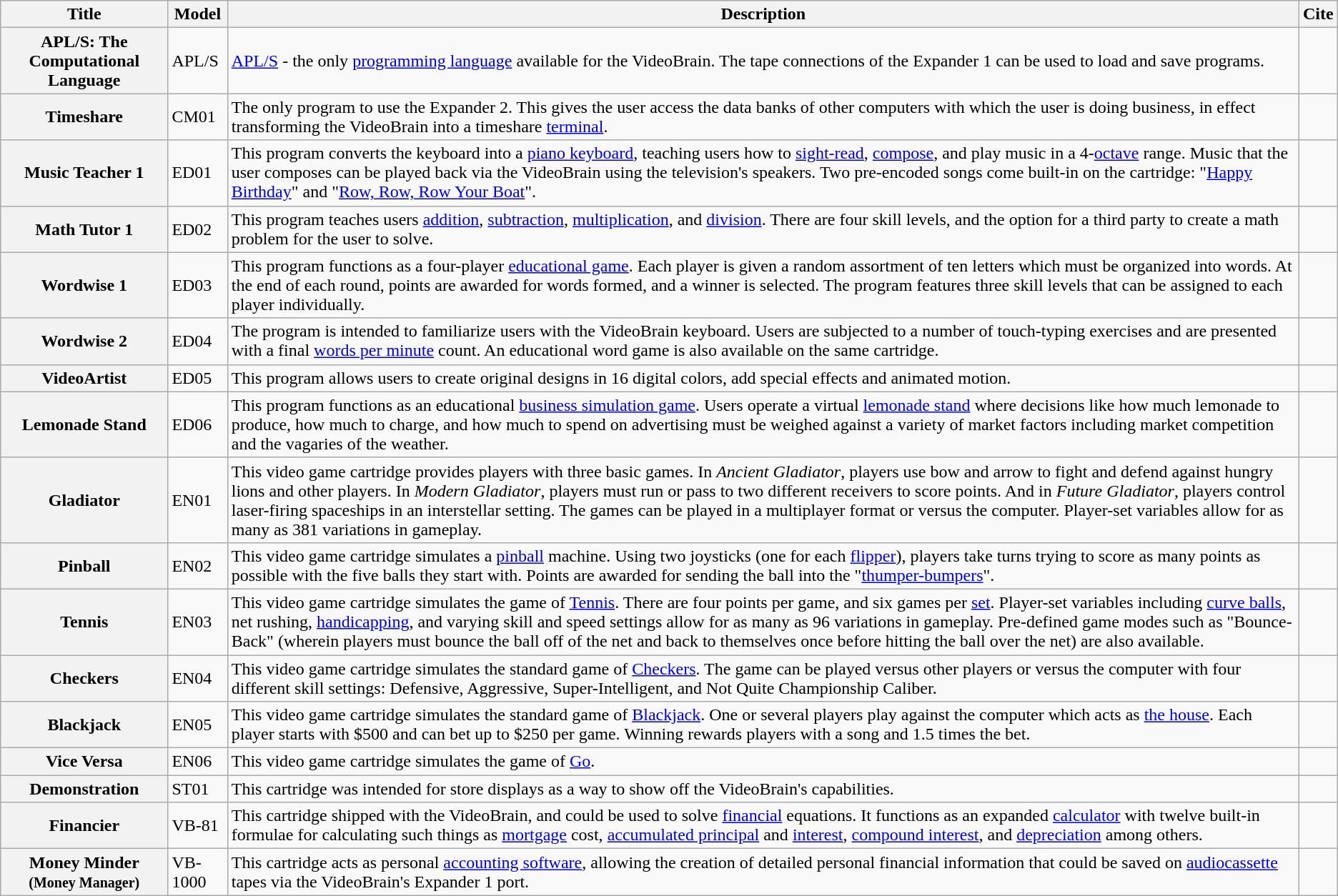<table border="1" class="wikitable sortable">
<tr>
<th>Title</th>
<th>Model</th>
<th>Description</th>
<th>Cite</th>
</tr>
<tr>
<th>APL/S: The Computational Language</th>
<td>APL/S</td>
<td><a href='#'>APL/S</a> - the only <a href='#'>programming language</a> available for the VideoBrain. The tape connections of the Expander 1 can be used to load and save programs.</td>
<td></td>
</tr>
<tr>
<th>Timeshare</th>
<td>CM01</td>
<td>The only program to use the Expander 2. This gives the user access the data banks of other computers with which the user is doing business, in effect transforming the VideoBrain into a timeshare <a href='#'>terminal</a>.</td>
<td></td>
</tr>
<tr>
<th>Music Teacher 1</th>
<td>ED01</td>
<td>This program converts the keyboard into a <a href='#'>piano keyboard</a>, teaching users how to <a href='#'>sight-read</a>, <a href='#'>compose</a>, and play music in a 4-<a href='#'>octave</a> range. Music that the user composes can be played back via the VideoBrain using the television's speakers. Two pre-encoded songs come built-in on the cartridge: "<a href='#'>Happy Birthday</a>" and "<a href='#'>Row, Row, Row Your Boat</a>".</td>
<td><br></td>
</tr>
<tr>
<th>Math Tutor 1</th>
<td>ED02</td>
<td>This program teaches users <a href='#'>addition</a>, <a href='#'>subtraction</a>, <a href='#'>multiplication</a>, and <a href='#'>division</a>. There are four skill levels, and the option for a third party to create a math problem for the user to solve.</td>
<td><br></td>
</tr>
<tr>
<th>Wordwise 1</th>
<td>ED03</td>
<td>This program functions as a four-player <a href='#'>educational game</a>. Each player is given a random assortment of ten letters which must be organized into words. At the end of each round, points are awarded for words formed, and a winner is selected. The program features three skill levels that can be assigned to each player individually.</td>
<td></td>
</tr>
<tr>
<th>Wordwise 2</th>
<td>ED04</td>
<td>The program is intended to familiarize users with the VideoBrain keyboard. Users are subjected to a number of touch-typing exercises and are presented with a final <a href='#'>words per minute</a> count. An educational word game is also available on the same cartridge.</td>
<td></td>
</tr>
<tr>
<th>VideoArtist</th>
<td>ED05</td>
<td>This program allows users to create original designs in 16 digital colors, add special effects and animated motion.</td>
<td></td>
</tr>
<tr>
<th>Lemonade Stand</th>
<td>ED06</td>
<td>This program functions as an educational <a href='#'>business simulation game</a>. Users operate a virtual <a href='#'>lemonade stand</a> where decisions like how much lemonade to produce, how much to charge, and how much to spend on advertising must be weighed against a variety of market factors including market competition and the vagaries of the weather.</td>
<td></td>
</tr>
<tr>
<th>Gladiator</th>
<td>EN01</td>
<td>This video game cartridge provides players with three basic games. In <em>Ancient Gladiator</em>, players use bow and arrow to fight and defend against hungry lions and other players. In <em>Modern Gladiator</em>, players must run or pass to two different receivers to score points. And in <em>Future Gladiator</em>, players control laser-firing spaceships in an interstellar setting. The games can be played in a multiplayer format or versus the computer. Player-set variables allow for as many as 381 variations in gameplay.</td>
<td><br></td>
</tr>
<tr>
<th>Pinball</th>
<td>EN02</td>
<td>This video game cartridge simulates a <a href='#'>pinball</a> machine. Using two joysticks (one for each <a href='#'>flipper</a>), players take turns trying to score as many points as possible with the five balls they start with. Points are awarded for sending the ball into the "<a href='#'>thumper-bumpers</a>".</td>
<td><br></td>
</tr>
<tr>
<th>Tennis</th>
<td>EN03</td>
<td>This video game cartridge simulates the game of <a href='#'>Tennis</a>. There are four points per game, and six games per <a href='#'>set</a>. Player-set variables including <a href='#'>curve balls</a>, net rushing, <a href='#'>handicapping</a>, and varying skill and speed settings allow for as many as 96 variations in gameplay. Pre-defined game modes such as "Bounce-Back" (wherein players must bounce the ball off of the net and back to themselves once before hitting the ball over the net) are also available.</td>
<td></td>
</tr>
<tr>
<th>Checkers</th>
<td>EN04</td>
<td>This video game cartridge simulates the standard game of <a href='#'>Checkers</a>. The game can be played versus other players or versus the computer with four different skill settings: Defensive, Aggressive, Super-Intelligent, and Not Quite Championship Caliber.</td>
<td><br></td>
</tr>
<tr>
<th>Blackjack</th>
<td>EN05</td>
<td>This video game cartridge simulates the standard game of <a href='#'>Blackjack</a>. One or several players play against the computer which acts as <a href='#'>the house</a>. Each player starts with $500 and can bet up to $250 per game. Winning rewards players with a song and 1.5 times the bet.</td>
<td><br></td>
</tr>
<tr>
<th>Vice Versa</th>
<td>EN06</td>
<td>This video game cartridge simulates the game of <a href='#'>Go</a>.</td>
<td></td>
</tr>
<tr>
<th>Demonstration</th>
<td>ST01</td>
<td>This cartridge was intended for store displays as a way to show off the VideoBrain's capabilities.</td>
<td></td>
</tr>
<tr>
<th>Financier</th>
<td>VB-81</td>
<td>This cartridge shipped with the VideoBrain, and could be used to solve <a href='#'>financial</a> equations. It functions as an expanded <a href='#'>calculator</a> with twelve built-in formulae for calculating such things as <a href='#'>mortgage</a> cost, <a href='#'>accumulated principal</a> and <a href='#'>interest</a>, <a href='#'>compound interest</a>, and <a href='#'>depreciation</a> among others.</td>
<td></td>
</tr>
<tr>
<th>Money Minder <br><small>(Money Manager)</small></th>
<td>VB-1000</td>
<td>This cartridge acts as personal <a href='#'>accounting software</a>, allowing the creation of detailed personal financial information that could be saved on <a href='#'>audiocassette</a> tapes via the VideoBrain's Expander 1 port.</td>
<td></td>
</tr>
</table>
